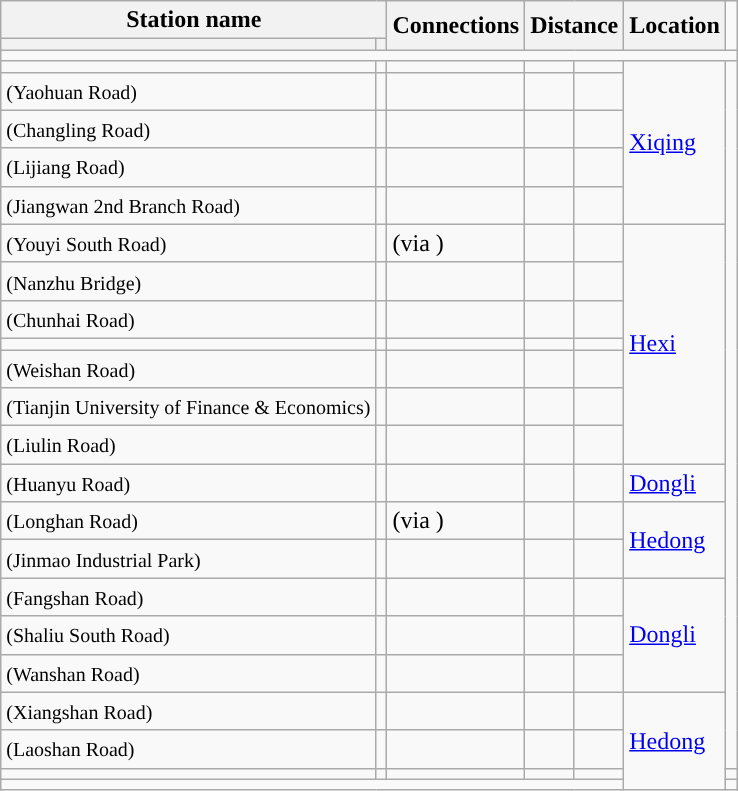<table class="wikitable">
<tr>
<th colspan="2">Station name</th>
<th rowspan="2">Connections</th>
<th colspan="2" rowspan="2">Distance<br></th>
<th rowspan="2">Location</th>
</tr>
<tr>
<th></th>
<th></th>
</tr>
<tr style="background:#">
<td colspan="7"></td>
</tr>
<tr>
<td></td>
<td></td>
<td></td>
<td></td>
<td></td>
<td rowspan="5"><a href='#'>Xiqing</a></td>
</tr>
<tr>
<td> <small>(Yaohuan Road)</small></td>
<td></td>
<td></td>
<td></td>
<td></td>
</tr>
<tr>
<td> <small>(Changling Road)</small></td>
<td></td>
<td></td>
<td></td>
<td></td>
</tr>
<tr>
<td> <small>(Lijiang Road)</small></td>
<td></td>
<td></td>
<td></td>
<td></td>
</tr>
<tr>
<td> <small>(Jiangwan 2nd Branch Road)</small></td>
<td></td>
<td></td>
<td></td>
<td></td>
</tr>
<tr>
<td> <small>(Youyi South Road)</small></td>
<td></td>
<td> (via )</td>
<td></td>
<td></td>
<td rowspan="7"><a href='#'>Hexi</a></td>
</tr>
<tr>
<td> <small>(Nanzhu Bridge)</small></td>
<td></td>
<td></td>
<td></td>
<td></td>
</tr>
<tr>
<td> <small>(Chunhai Road)</small></td>
<td></td>
<td></td>
<td></td>
<td></td>
</tr>
<tr>
<td></td>
<td></td>
<td></td>
<td></td>
<td></td>
</tr>
<tr>
<td> <small>(Weishan Road)</small></td>
<td></td>
<td></td>
<td></td>
<td></td>
</tr>
<tr>
<td> <small>(Tianjin University of Finance & Economics)</small></td>
<td></td>
<td></td>
<td></td>
<td></td>
</tr>
<tr>
<td> <small>(Liulin Road)</small></td>
<td></td>
<td></td>
<td></td>
<td></td>
</tr>
<tr>
<td> <small>(Huanyu Road)</small></td>
<td></td>
<td></td>
<td></td>
<td></td>
<td><a href='#'>Dongli</a></td>
</tr>
<tr>
<td> <small>(Longhan Road)</small></td>
<td></td>
<td> (via )</td>
<td></td>
<td></td>
<td rowspan="2"><a href='#'>Hedong</a></td>
</tr>
<tr>
<td> <small>(Jinmao Industrial Park)</small></td>
<td></td>
<td></td>
<td></td>
<td></td>
</tr>
<tr>
<td> <small>(Fangshan Road)</small></td>
<td></td>
<td></td>
<td></td>
<td></td>
<td rowspan="3"><a href='#'>Dongli</a></td>
</tr>
<tr>
<td> <small>(Shaliu South Road)</small></td>
<td></td>
<td></td>
<td></td>
<td></td>
</tr>
<tr>
<td> <small>(Wanshan Road)</small></td>
<td></td>
<td></td>
<td></td>
<td></td>
</tr>
<tr>
<td> <small>(Xiangshan Road)</small></td>
<td></td>
<td></td>
<td></td>
<td></td>
<td rowspan="5"><a href='#'>Hedong</a></td>
</tr>
<tr>
<td> <small>(Laoshan Road)</small></td>
<td></td>
<td></td>
<td></td>
<td></td>
</tr>
<tr>
<td></td>
<td></td>
<td></td>
<td></td>
<td></td>
<td></td>
</tr>
<tr style="background:#">
<td colspan="7"></td>
</tr>
</table>
